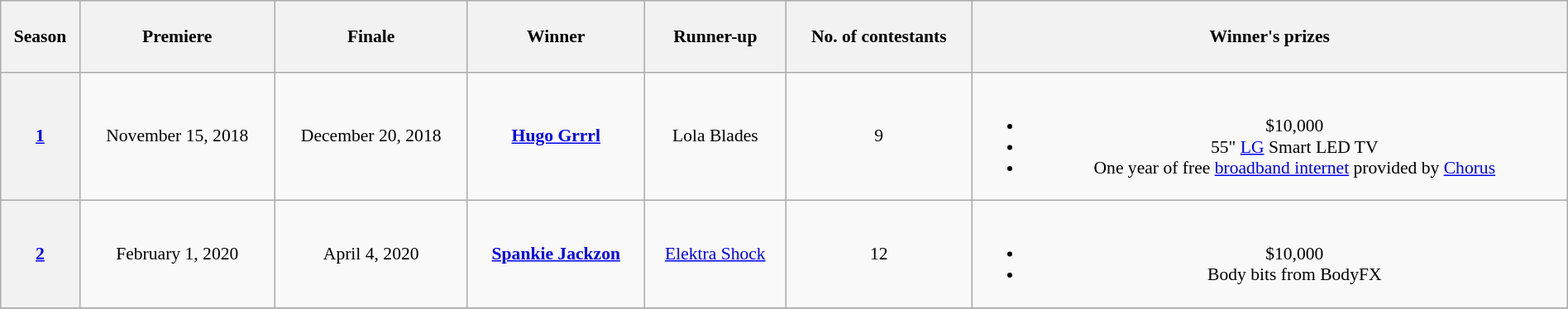<table class="wikitable" style="font-size:90%; width:100%; text-align:center">
<tr style="height:4em;">
<th>Season</th>
<th>Premiere</th>
<th>Finale</th>
<th>Winner</th>
<th>Runner-up</th>
<th>No. of contestants</th>
<th>Winner's prizes</th>
</tr>
<tr>
<th><a href='#'>1</a></th>
<td>November 15, 2018</td>
<td>December 20, 2018</td>
<td><strong><a href='#'>Hugo Grrrl</a></strong></td>
<td>Lola Blades</td>
<td>9</td>
<td><br><ul><li>$10,000</li><li>55" <a href='#'>LG</a> Smart LED TV</li><li>One year of free <a href='#'>broadband internet</a> provided by <a href='#'>Chorus</a></li></ul></td>
</tr>
<tr>
<th><a href='#'>2</a></th>
<td>February 1, 2020</td>
<td>April 4, 2020</td>
<td nowrap><strong><a href='#'>Spankie Jackzon</a></strong></td>
<td nowrap><a href='#'>Elektra Shock</a></td>
<td>12</td>
<td><br><ul><li>$10,000</li><li>Body bits from BodyFX</li></ul></td>
</tr>
<tr>
</tr>
</table>
